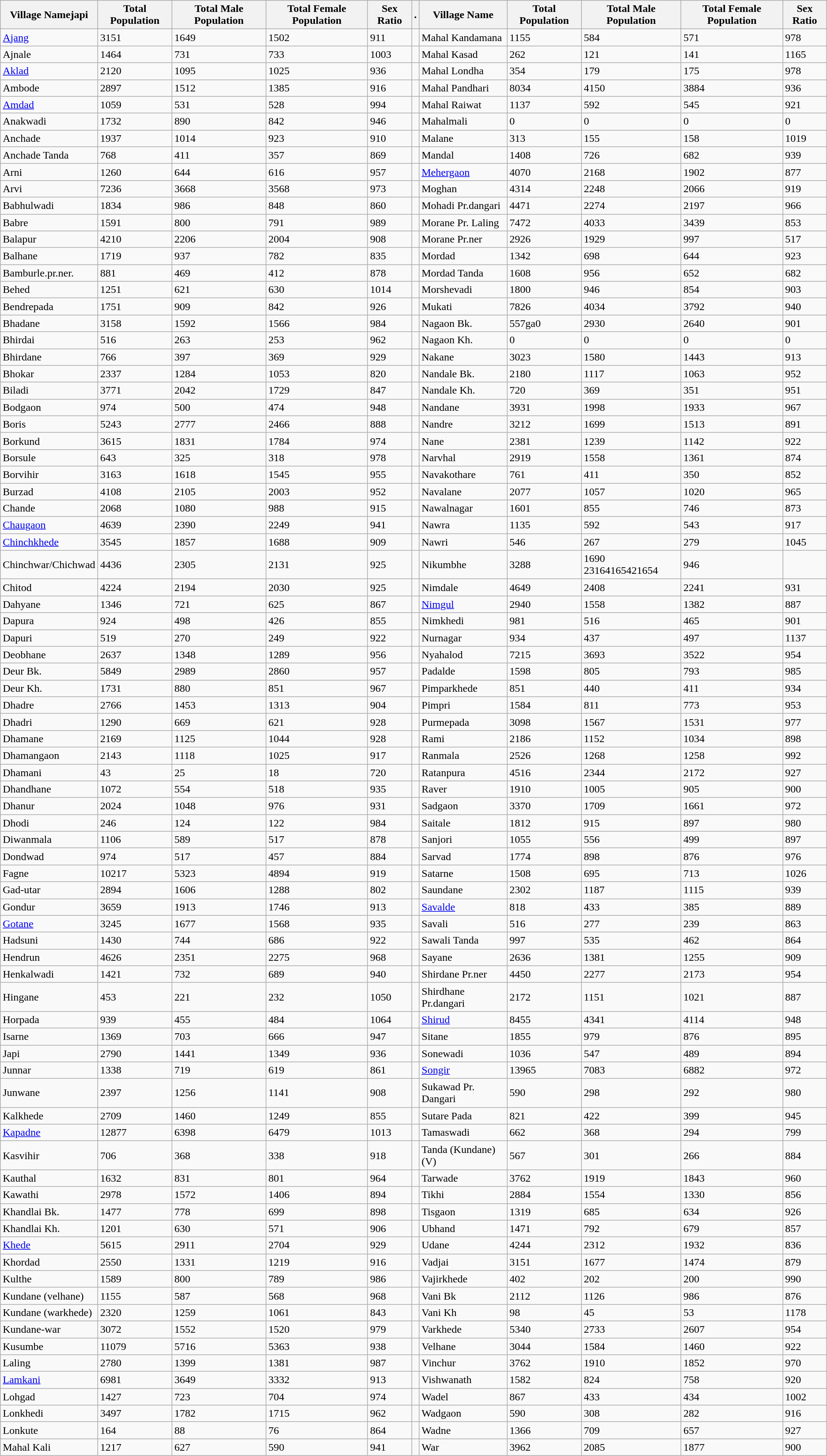<table class="wikitable" border="1">
<tr>
<th>Village Namejapi</th>
<th>Total Population</th>
<th>Total Male Population</th>
<th>Total Female Population</th>
<th>Sex Ratio</th>
<th>.</th>
<th>Village Name</th>
<th>Total Population</th>
<th>Total Male Population</th>
<th>Total Female Population</th>
<th>Sex Ratio</th>
</tr>
<tr>
<td><a href='#'>Ajang</a></td>
<td>3151</td>
<td>1649</td>
<td>1502</td>
<td>911</td>
<td></td>
<td>Mahal Kandamana</td>
<td>1155</td>
<td>584</td>
<td>571</td>
<td>978</td>
</tr>
<tr>
<td>Ajnale</td>
<td>1464</td>
<td>731</td>
<td>733</td>
<td>1003</td>
<td></td>
<td>Mahal Kasad</td>
<td>262</td>
<td>121</td>
<td>141</td>
<td>1165</td>
</tr>
<tr>
<td><a href='#'>Aklad</a></td>
<td>2120</td>
<td>1095</td>
<td>1025</td>
<td>936</td>
<td></td>
<td>Mahal Londha</td>
<td>354</td>
<td>179</td>
<td>175</td>
<td>978</td>
</tr>
<tr>
<td>Ambode</td>
<td>2897</td>
<td>1512</td>
<td>1385</td>
<td>916</td>
<td></td>
<td>Mahal Pandhari</td>
<td>8034</td>
<td>4150</td>
<td>3884</td>
<td>936</td>
</tr>
<tr>
<td><a href='#'>Amdad</a></td>
<td>1059</td>
<td>531</td>
<td>528</td>
<td>994</td>
<td></td>
<td>Mahal Raiwat</td>
<td>1137</td>
<td>592</td>
<td>545</td>
<td>921</td>
</tr>
<tr>
<td>Anakwadi</td>
<td>1732</td>
<td>890</td>
<td>842</td>
<td>946</td>
<td></td>
<td>Mahalmali</td>
<td>0</td>
<td>0</td>
<td>0</td>
<td>0</td>
</tr>
<tr>
<td>Anchade</td>
<td>1937</td>
<td>1014</td>
<td>923</td>
<td>910</td>
<td></td>
<td>Malane</td>
<td>313</td>
<td>155</td>
<td>158</td>
<td>1019</td>
</tr>
<tr>
<td>Anchade Tanda</td>
<td>768</td>
<td>411</td>
<td>357</td>
<td>869</td>
<td></td>
<td>Mandal</td>
<td>1408</td>
<td>726</td>
<td>682</td>
<td>939</td>
</tr>
<tr>
<td>Arni</td>
<td>1260</td>
<td>644</td>
<td>616</td>
<td>957</td>
<td></td>
<td><a href='#'>Mehergaon</a></td>
<td>4070</td>
<td>2168</td>
<td>1902</td>
<td>877</td>
</tr>
<tr>
<td>Arvi</td>
<td>7236</td>
<td>3668</td>
<td>3568</td>
<td>973</td>
<td></td>
<td>Moghan</td>
<td>4314</td>
<td>2248</td>
<td>2066</td>
<td>919</td>
</tr>
<tr>
<td>Babhulwadi</td>
<td>1834</td>
<td>986</td>
<td>848</td>
<td>860</td>
<td></td>
<td>Mohadi Pr.dangari</td>
<td>4471</td>
<td>2274</td>
<td>2197</td>
<td>966</td>
</tr>
<tr>
<td>Babre</td>
<td>1591</td>
<td>800</td>
<td>791</td>
<td>989</td>
<td></td>
<td>Morane Pr. Laling</td>
<td>7472</td>
<td>4033</td>
<td>3439</td>
<td>853</td>
</tr>
<tr>
<td>Balapur</td>
<td>4210</td>
<td>2206</td>
<td>2004</td>
<td>908</td>
<td></td>
<td>Morane Pr.ner</td>
<td>2926</td>
<td>1929</td>
<td>997</td>
<td>517</td>
</tr>
<tr>
<td>Balhane</td>
<td>1719</td>
<td>937</td>
<td>782</td>
<td>835</td>
<td></td>
<td>Mordad</td>
<td>1342</td>
<td>698</td>
<td>644</td>
<td>923</td>
</tr>
<tr>
<td>Bamburle.pr.ner.</td>
<td>881</td>
<td>469</td>
<td>412</td>
<td>878</td>
<td></td>
<td>Mordad Tanda</td>
<td>1608</td>
<td>956</td>
<td>652</td>
<td>682</td>
</tr>
<tr>
<td>Behed</td>
<td>1251</td>
<td>621</td>
<td>630</td>
<td>1014</td>
<td></td>
<td>Morshevadi</td>
<td>1800</td>
<td>946</td>
<td>854</td>
<td>903</td>
</tr>
<tr>
<td>Bendrepada</td>
<td>1751</td>
<td>909</td>
<td>842</td>
<td>926</td>
<td></td>
<td>Mukati</td>
<td>7826</td>
<td>4034</td>
<td>3792</td>
<td>940</td>
</tr>
<tr>
<td>Bhadane</td>
<td>3158</td>
<td>1592</td>
<td>1566</td>
<td>984</td>
<td></td>
<td>Nagaon Bk.</td>
<td>557ga0</td>
<td>2930</td>
<td>2640</td>
<td>901</td>
</tr>
<tr>
<td>Bhirdai</td>
<td>516</td>
<td>263</td>
<td>253</td>
<td>962</td>
<td></td>
<td>Nagaon Kh.</td>
<td>0</td>
<td>0</td>
<td>0</td>
<td>0</td>
</tr>
<tr>
<td>Bhirdane</td>
<td>766</td>
<td>397</td>
<td>369</td>
<td>929</td>
<td></td>
<td>Nakane</td>
<td>3023</td>
<td>1580</td>
<td>1443</td>
<td>913</td>
</tr>
<tr>
<td>Bhokar</td>
<td>2337</td>
<td>1284</td>
<td>1053</td>
<td>820</td>
<td></td>
<td>Nandale Bk.</td>
<td>2180</td>
<td>1117</td>
<td>1063</td>
<td>952</td>
</tr>
<tr>
<td>Biladi</td>
<td>3771</td>
<td>2042</td>
<td>1729</td>
<td>847</td>
<td></td>
<td>Nandale Kh.</td>
<td>720</td>
<td>369</td>
<td>351</td>
<td>951</td>
</tr>
<tr>
<td>Bodgaon</td>
<td>974</td>
<td>500</td>
<td>474</td>
<td>948</td>
<td></td>
<td>Nandane</td>
<td>3931</td>
<td>1998</td>
<td>1933</td>
<td>967</td>
</tr>
<tr>
<td>Boris</td>
<td>5243</td>
<td>2777</td>
<td>2466</td>
<td>888</td>
<td></td>
<td>Nandre</td>
<td>3212</td>
<td>1699</td>
<td>1513</td>
<td>891</td>
</tr>
<tr>
<td>Borkund</td>
<td>3615</td>
<td>1831</td>
<td>1784</td>
<td>974</td>
<td></td>
<td>Nane</td>
<td>2381</td>
<td>1239</td>
<td>1142</td>
<td>922</td>
</tr>
<tr>
<td>Borsule</td>
<td>643</td>
<td>325</td>
<td>318</td>
<td>978</td>
<td></td>
<td>Narvhal</td>
<td>2919</td>
<td>1558</td>
<td>1361</td>
<td>874</td>
</tr>
<tr>
<td>Borvihir</td>
<td>3163</td>
<td>1618</td>
<td>1545</td>
<td>955</td>
<td></td>
<td>Navakothare</td>
<td>761</td>
<td>411</td>
<td>350</td>
<td>852</td>
</tr>
<tr>
<td>Burzad</td>
<td>4108</td>
<td>2105</td>
<td>2003</td>
<td>952</td>
<td></td>
<td>Navalane</td>
<td>2077</td>
<td>1057</td>
<td>1020</td>
<td>965</td>
</tr>
<tr>
<td>Chande</td>
<td>2068</td>
<td>1080</td>
<td>988</td>
<td>915</td>
<td></td>
<td>Nawalnagar</td>
<td>1601</td>
<td>855</td>
<td>746</td>
<td>873</td>
</tr>
<tr>
<td><a href='#'>Chaugaon</a></td>
<td>4639</td>
<td>2390</td>
<td>2249</td>
<td>941</td>
<td></td>
<td>Nawra</td>
<td>1135</td>
<td>592</td>
<td>543</td>
<td>917</td>
</tr>
<tr>
<td><a href='#'>Chinchkhede</a></td>
<td>3545</td>
<td>1857</td>
<td>1688</td>
<td>909</td>
<td></td>
<td>Nawri</td>
<td>546</td>
<td>267</td>
<td>279</td>
<td>1045</td>
</tr>
<tr>
<td>Chinchwar/Chichwad</td>
<td>4436</td>
<td>2305</td>
<td>2131</td>
<td>925</td>
<td></td>
<td>Nikumbhe</td>
<td>3288</td>
<td>1690<br>23164165421654</td>
<td>946</td>
</tr>
<tr>
<td>Chitod</td>
<td>4224</td>
<td>2194</td>
<td>2030</td>
<td>925</td>
<td></td>
<td>Nimdale</td>
<td>4649</td>
<td>2408</td>
<td>2241</td>
<td>931</td>
</tr>
<tr>
<td>Dahyane</td>
<td>1346</td>
<td>721</td>
<td>625</td>
<td>867</td>
<td></td>
<td><a href='#'>Nimgul</a></td>
<td>2940</td>
<td>1558</td>
<td>1382</td>
<td>887</td>
</tr>
<tr>
<td>Dapura</td>
<td>924</td>
<td>498</td>
<td>426</td>
<td>855</td>
<td></td>
<td>Nimkhedi</td>
<td>981</td>
<td>516</td>
<td>465</td>
<td>901</td>
</tr>
<tr>
<td>Dapuri</td>
<td>519</td>
<td>270</td>
<td>249</td>
<td>922</td>
<td></td>
<td>Nurnagar</td>
<td>934</td>
<td>437</td>
<td>497</td>
<td>1137</td>
</tr>
<tr>
<td>Deobhane</td>
<td>2637</td>
<td>1348</td>
<td>1289</td>
<td>956</td>
<td></td>
<td>Nyahalod</td>
<td>7215</td>
<td>3693</td>
<td>3522</td>
<td>954</td>
</tr>
<tr>
<td>Deur Bk.</td>
<td>5849</td>
<td>2989</td>
<td>2860</td>
<td>957</td>
<td></td>
<td>Padalde</td>
<td>1598</td>
<td>805</td>
<td>793</td>
<td>985</td>
</tr>
<tr>
<td>Deur Kh.</td>
<td>1731</td>
<td>880</td>
<td>851</td>
<td>967</td>
<td></td>
<td>Pimparkhede</td>
<td>851</td>
<td>440</td>
<td>411</td>
<td>934</td>
</tr>
<tr>
<td>Dhadre</td>
<td>2766</td>
<td>1453</td>
<td>1313</td>
<td>904</td>
<td></td>
<td>Pimpri</td>
<td>1584</td>
<td>811</td>
<td>773</td>
<td>953</td>
</tr>
<tr>
<td>Dhadri</td>
<td>1290</td>
<td>669</td>
<td>621</td>
<td>928</td>
<td></td>
<td>Purmepada</td>
<td>3098</td>
<td>1567</td>
<td>1531</td>
<td>977</td>
</tr>
<tr>
<td>Dhamane</td>
<td>2169</td>
<td>1125</td>
<td>1044</td>
<td>928</td>
<td></td>
<td>Rami</td>
<td>2186</td>
<td>1152</td>
<td>1034</td>
<td>898</td>
</tr>
<tr>
<td>Dhamangaon</td>
<td>2143</td>
<td>1118</td>
<td>1025</td>
<td>917</td>
<td></td>
<td>Ranmala</td>
<td>2526</td>
<td>1268</td>
<td>1258</td>
<td>992</td>
</tr>
<tr>
<td>Dhamani</td>
<td>43</td>
<td>25</td>
<td>18</td>
<td>720</td>
<td></td>
<td>Ratanpura</td>
<td>4516</td>
<td>2344</td>
<td>2172</td>
<td>927</td>
</tr>
<tr>
<td>Dhandhane</td>
<td>1072</td>
<td>554</td>
<td>518</td>
<td>935</td>
<td></td>
<td>Raver</td>
<td>1910</td>
<td>1005</td>
<td>905</td>
<td>900</td>
</tr>
<tr>
<td>Dhanur</td>
<td>2024</td>
<td>1048</td>
<td>976</td>
<td>931</td>
<td></td>
<td>Sadgaon</td>
<td>3370</td>
<td>1709</td>
<td>1661</td>
<td>972</td>
</tr>
<tr>
<td>Dhodi</td>
<td>246</td>
<td>124</td>
<td>122</td>
<td>984</td>
<td></td>
<td>Saitale</td>
<td>1812</td>
<td>915</td>
<td>897</td>
<td>980</td>
</tr>
<tr>
<td>Diwanmala</td>
<td>1106</td>
<td>589</td>
<td>517</td>
<td>878</td>
<td></td>
<td>Sanjori</td>
<td>1055</td>
<td>556</td>
<td>499</td>
<td>897</td>
</tr>
<tr>
<td>Dondwad</td>
<td>974</td>
<td>517</td>
<td>457</td>
<td>884</td>
<td></td>
<td>Sarvad</td>
<td>1774</td>
<td>898</td>
<td>876</td>
<td>976</td>
</tr>
<tr>
<td>Fagne</td>
<td>10217</td>
<td>5323</td>
<td>4894</td>
<td>919</td>
<td></td>
<td>Satarne</td>
<td>1508</td>
<td>695</td>
<td>713</td>
<td>1026</td>
</tr>
<tr>
<td>Gad-utar</td>
<td>2894</td>
<td>1606</td>
<td>1288</td>
<td>802</td>
<td></td>
<td>Saundane</td>
<td>2302</td>
<td>1187</td>
<td>1115</td>
<td>939</td>
</tr>
<tr>
<td>Gondur</td>
<td>3659</td>
<td>1913</td>
<td>1746</td>
<td>913</td>
<td></td>
<td><a href='#'>Savalde</a></td>
<td>818</td>
<td>433</td>
<td>385</td>
<td>889</td>
</tr>
<tr>
<td><a href='#'>Gotane</a></td>
<td>3245</td>
<td>1677</td>
<td>1568</td>
<td>935</td>
<td></td>
<td>Savali</td>
<td>516</td>
<td>277</td>
<td>239</td>
<td>863</td>
</tr>
<tr>
<td>Hadsuni</td>
<td>1430</td>
<td>744</td>
<td>686</td>
<td>922</td>
<td></td>
<td>Sawali Tanda</td>
<td>997</td>
<td>535</td>
<td>462</td>
<td>864</td>
</tr>
<tr>
<td>Hendrun</td>
<td>4626</td>
<td>2351</td>
<td>2275</td>
<td>968</td>
<td></td>
<td>Sayane</td>
<td>2636</td>
<td>1381</td>
<td>1255</td>
<td>909</td>
</tr>
<tr>
<td>Henkalwadi</td>
<td>1421</td>
<td>732</td>
<td>689</td>
<td>940</td>
<td></td>
<td>Shirdane  Pr.ner</td>
<td>4450</td>
<td>2277</td>
<td>2173</td>
<td>954</td>
</tr>
<tr>
<td>Hingane</td>
<td>453</td>
<td>221</td>
<td>232</td>
<td>1050</td>
<td></td>
<td>Shirdhane Pr.dangari</td>
<td>2172</td>
<td>1151</td>
<td>1021</td>
<td>887</td>
</tr>
<tr>
<td>Horpada</td>
<td>939</td>
<td>455</td>
<td>484</td>
<td>1064</td>
<td></td>
<td><a href='#'>Shirud</a></td>
<td>8455</td>
<td>4341</td>
<td>4114</td>
<td>948</td>
</tr>
<tr>
<td>Isarne</td>
<td>1369</td>
<td>703</td>
<td>666</td>
<td>947</td>
<td></td>
<td>Sitane</td>
<td>1855</td>
<td>979</td>
<td>876</td>
<td>895</td>
</tr>
<tr>
<td>Japi</td>
<td>2790</td>
<td>1441</td>
<td>1349</td>
<td>936</td>
<td></td>
<td>Sonewadi</td>
<td>1036</td>
<td>547</td>
<td>489</td>
<td>894</td>
</tr>
<tr>
<td>Junnar</td>
<td>1338</td>
<td>719</td>
<td>619</td>
<td>861</td>
<td></td>
<td><a href='#'>Songir</a></td>
<td>13965</td>
<td>7083</td>
<td>6882</td>
<td>972</td>
</tr>
<tr>
<td>Junwane</td>
<td>2397</td>
<td>1256</td>
<td>1141</td>
<td>908</td>
<td></td>
<td>Sukawad Pr. Dangari</td>
<td>590</td>
<td>298</td>
<td>292</td>
<td>980</td>
</tr>
<tr>
<td>Kalkhede</td>
<td>2709</td>
<td>1460</td>
<td>1249</td>
<td>855</td>
<td></td>
<td>Sutare Pada</td>
<td>821</td>
<td>422</td>
<td>399</td>
<td>945</td>
</tr>
<tr>
<td><a href='#'>Kapadne</a></td>
<td>12877</td>
<td>6398</td>
<td>6479</td>
<td>1013</td>
<td></td>
<td>Tamaswadi</td>
<td>662</td>
<td>368</td>
<td>294</td>
<td>799</td>
</tr>
<tr>
<td>Kasvihir</td>
<td>706</td>
<td>368</td>
<td>338</td>
<td>918</td>
<td></td>
<td>Tanda (Kundane) (V)</td>
<td>567</td>
<td>301</td>
<td>266</td>
<td>884</td>
</tr>
<tr>
<td>Kauthal</td>
<td>1632</td>
<td>831</td>
<td>801</td>
<td>964</td>
<td></td>
<td>Tarwade</td>
<td>3762</td>
<td>1919</td>
<td>1843</td>
<td>960</td>
</tr>
<tr>
<td>Kawathi</td>
<td>2978</td>
<td>1572</td>
<td>1406</td>
<td>894</td>
<td></td>
<td>Tikhi</td>
<td>2884</td>
<td>1554</td>
<td>1330</td>
<td>856</td>
</tr>
<tr>
<td>Khandlai Bk.</td>
<td>1477</td>
<td>778</td>
<td>699</td>
<td>898</td>
<td></td>
<td>Tisgaon</td>
<td>1319</td>
<td>685</td>
<td>634</td>
<td>926</td>
</tr>
<tr>
<td>Khandlai Kh.</td>
<td>1201</td>
<td>630</td>
<td>571</td>
<td>906</td>
<td></td>
<td>Ubhand</td>
<td>1471</td>
<td>792</td>
<td>679</td>
<td>857</td>
</tr>
<tr>
<td><a href='#'>Khede</a></td>
<td>5615</td>
<td>2911</td>
<td>2704</td>
<td>929</td>
<td></td>
<td>Udane</td>
<td>4244</td>
<td>2312</td>
<td>1932</td>
<td>836</td>
</tr>
<tr>
<td>Khordad</td>
<td>2550</td>
<td>1331</td>
<td>1219</td>
<td>916</td>
<td></td>
<td>Vadjai</td>
<td>3151</td>
<td>1677</td>
<td>1474</td>
<td>879</td>
</tr>
<tr>
<td>Kulthe</td>
<td>1589</td>
<td>800</td>
<td>789</td>
<td>986</td>
<td></td>
<td>Vajirkhede</td>
<td>402</td>
<td>202</td>
<td>200</td>
<td>990</td>
</tr>
<tr>
<td>Kundane (velhane)</td>
<td>1155</td>
<td>587</td>
<td>568</td>
<td>968</td>
<td></td>
<td>Vani Bk</td>
<td>2112</td>
<td>1126</td>
<td>986</td>
<td>876</td>
</tr>
<tr>
<td>Kundane (warkhede)</td>
<td>2320</td>
<td>1259</td>
<td>1061</td>
<td>843</td>
<td></td>
<td>Vani Kh</td>
<td>98</td>
<td>45</td>
<td>53</td>
<td>1178</td>
</tr>
<tr>
<td>Kundane-war</td>
<td>3072</td>
<td>1552</td>
<td>1520</td>
<td>979</td>
<td></td>
<td>Varkhede</td>
<td>5340</td>
<td>2733</td>
<td>2607</td>
<td>954</td>
</tr>
<tr>
<td>Kusumbe</td>
<td>11079</td>
<td>5716</td>
<td>5363</td>
<td>938</td>
<td></td>
<td>Velhane</td>
<td>3044</td>
<td>1584</td>
<td>1460</td>
<td>922</td>
</tr>
<tr>
<td>Laling</td>
<td>2780</td>
<td>1399</td>
<td>1381</td>
<td>987</td>
<td></td>
<td>Vinchur</td>
<td>3762</td>
<td>1910</td>
<td>1852</td>
<td>970</td>
</tr>
<tr>
<td><a href='#'>Lamkani</a></td>
<td>6981</td>
<td>3649</td>
<td>3332</td>
<td>913</td>
<td></td>
<td>Vishwanath</td>
<td>1582</td>
<td>824</td>
<td>758</td>
<td>920</td>
</tr>
<tr>
<td>Lohgad</td>
<td>1427</td>
<td>723</td>
<td>704</td>
<td>974</td>
<td></td>
<td>Wadel</td>
<td>867</td>
<td>433</td>
<td>434</td>
<td>1002</td>
</tr>
<tr>
<td>Lonkhedi</td>
<td>3497</td>
<td>1782</td>
<td>1715</td>
<td>962</td>
<td></td>
<td>Wadgaon</td>
<td>590</td>
<td>308</td>
<td>282</td>
<td>916</td>
</tr>
<tr>
<td>Lonkute</td>
<td>164</td>
<td>88</td>
<td>76</td>
<td>864</td>
<td></td>
<td>Wadne</td>
<td>1366</td>
<td>709</td>
<td>657</td>
<td>927</td>
</tr>
<tr>
<td>Mahal Kali</td>
<td>1217</td>
<td>627</td>
<td>590</td>
<td>941</td>
<td></td>
<td>War</td>
<td>3962</td>
<td>2085</td>
<td>1877</td>
<td>900</td>
</tr>
</table>
